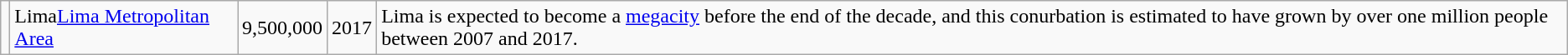<table class="wikitable sortable">
<tr>
<td style="text-align:center;"></td>
<td><span>Lima</span><a href='#'>Lima Metropolitan Area</a></td>
<td>9,500,000</td>
<td>2017</td>
<td>Lima is expected to become a <a href='#'>megacity</a> before the end of the decade, and this conurbation is estimated to have grown by over one million people between 2007 and 2017.</td>
</tr>
</table>
